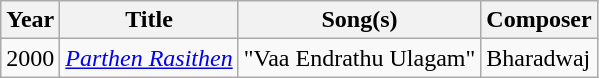<table class="wikitable sortable">
<tr>
<th scope="col">Year</th>
<th scope="col">Title</th>
<th scope="col">Song(s)</th>
<th scope="col">Composer</th>
</tr>
<tr>
<td>2000</td>
<td><em><a href='#'>Parthen Rasithen</a></em></td>
<td>"Vaa Endrathu Ulagam"</td>
<td>Bharadwaj</td>
</tr>
</table>
